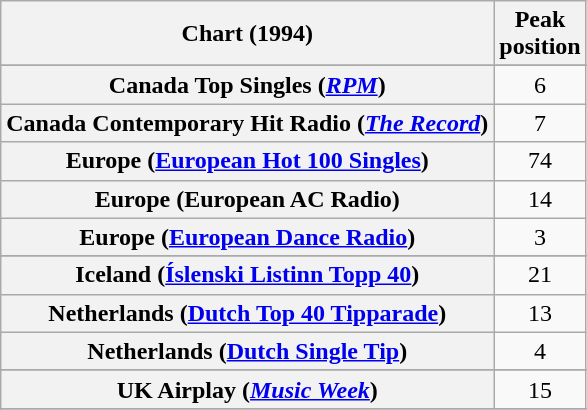<table class="wikitable sortable plainrowheaders" style="text-align:center">
<tr>
<th>Chart (1994)</th>
<th>Peak<br>position</th>
</tr>
<tr>
</tr>
<tr>
<th scope="row">Canada Top Singles (<a href='#'><em>RPM</em></a>)</th>
<td align="center">6</td>
</tr>
<tr>
<th scope="row">Canada Contemporary Hit Radio (<em><a href='#'>The Record</a></em>)</th>
<td align="center">7</td>
</tr>
<tr>
<th scope="row">Europe (<a href='#'>European Hot 100 Singles</a>)</th>
<td align="center">74</td>
</tr>
<tr>
<th scope="row">Europe (European AC Radio)</th>
<td align="center">14</td>
</tr>
<tr>
<th scope="row">Europe (<a href='#'>European Dance Radio</a>)</th>
<td align="center">3</td>
</tr>
<tr>
</tr>
<tr>
<th scope="row">Iceland (<a href='#'>Íslenski Listinn Topp 40</a>)</th>
<td align="center">21</td>
</tr>
<tr>
<th scope="row">Netherlands (<a href='#'>Dutch Top 40 Tipparade</a>)</th>
<td align="center">13</td>
</tr>
<tr>
<th scope="row">Netherlands (<a href='#'>Dutch Single Tip</a>)</th>
<td align="center">4</td>
</tr>
<tr>
</tr>
<tr>
</tr>
<tr>
</tr>
<tr>
<th scope="row">UK Airplay (<em><a href='#'>Music Week</a></em>)</th>
<td align="center">15</td>
</tr>
<tr>
</tr>
<tr>
</tr>
<tr>
</tr>
<tr>
</tr>
<tr>
</tr>
</table>
